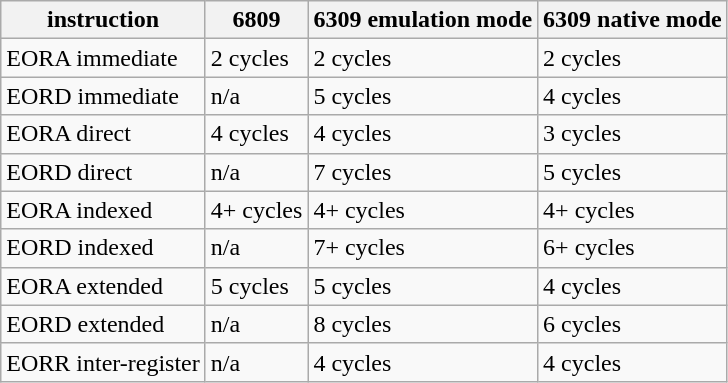<table class="wikitable">
<tr>
<th scope="col">instruction</th>
<th scope="col">6809</th>
<th scope="col">6309 emulation mode</th>
<th scope="col">6309 native mode</th>
</tr>
<tr>
<td>EORA immediate</td>
<td>2 cycles</td>
<td>2 cycles</td>
<td>2 cycles</td>
</tr>
<tr>
<td>EORD immediate</td>
<td>n/a</td>
<td>5 cycles</td>
<td>4 cycles</td>
</tr>
<tr>
<td>EORA direct</td>
<td>4 cycles</td>
<td>4 cycles</td>
<td>3 cycles</td>
</tr>
<tr>
<td>EORD direct</td>
<td>n/a</td>
<td>7 cycles</td>
<td>5 cycles</td>
</tr>
<tr>
<td>EORA indexed</td>
<td>4+ cycles</td>
<td>4+ cycles</td>
<td>4+ cycles</td>
</tr>
<tr>
<td>EORD indexed</td>
<td>n/a</td>
<td>7+ cycles</td>
<td>6+ cycles</td>
</tr>
<tr>
<td>EORA extended</td>
<td>5 cycles</td>
<td>5 cycles</td>
<td>4 cycles</td>
</tr>
<tr>
<td>EORD extended</td>
<td>n/a</td>
<td>8 cycles</td>
<td>6 cycles</td>
</tr>
<tr>
<td>EORR inter-register</td>
<td>n/a</td>
<td>4 cycles</td>
<td>4 cycles</td>
</tr>
</table>
